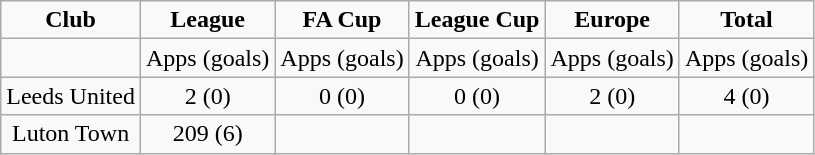<table class="wikitable" style="text-align: center;">
<tr>
<td><strong>Club</strong></td>
<td><strong>League</strong></td>
<td><strong>FA Cup</strong></td>
<td><strong>League Cup</strong></td>
<td><strong>Europe</strong></td>
<td><strong>Total</strong></td>
</tr>
<tr>
<td></td>
<td>Apps (goals)</td>
<td>Apps (goals)</td>
<td>Apps (goals)</td>
<td>Apps (goals)</td>
<td>Apps (goals)</td>
</tr>
<tr>
<td>Leeds United</td>
<td>2 (0)</td>
<td>0 (0)</td>
<td>0 (0)</td>
<td>2 (0)</td>
<td>4 (0)</td>
</tr>
<tr>
<td>Luton Town</td>
<td>209 (6)</td>
<td></td>
<td></td>
<td></td>
<td></td>
</tr>
</table>
